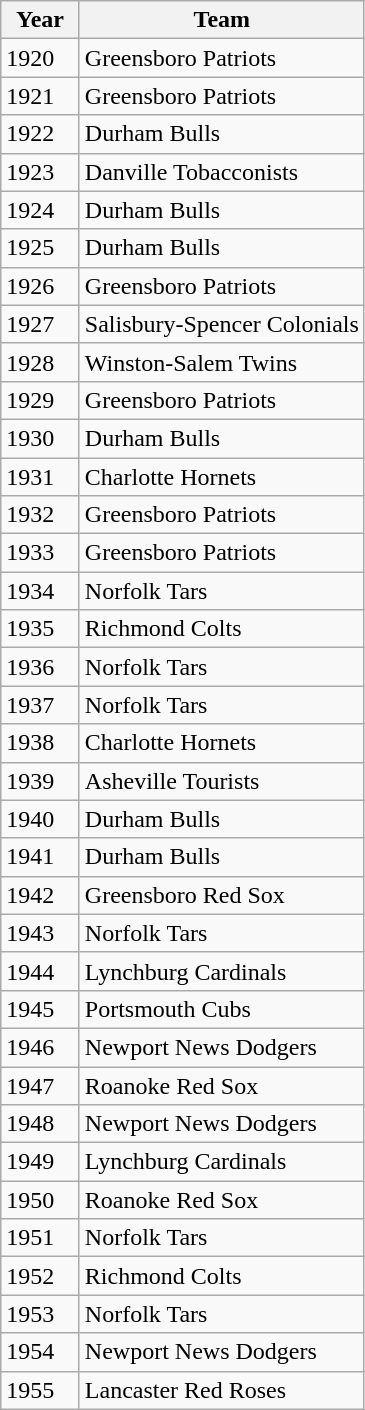<table class="wikitable">
<tr>
<th width="45" style="center">Year</th>
<th>Team</th>
</tr>
<tr>
<td>1920</td>
<td>Greensboro Patriots</td>
</tr>
<tr>
<td>1921</td>
<td>Greensboro Patriots</td>
</tr>
<tr>
<td>1922</td>
<td>Durham Bulls</td>
</tr>
<tr>
<td>1923</td>
<td>Danville Tobacconists</td>
</tr>
<tr>
<td>1924</td>
<td>Durham Bulls</td>
</tr>
<tr>
<td>1925</td>
<td>Durham Bulls</td>
</tr>
<tr>
<td>1926</td>
<td>Greensboro Patriots</td>
</tr>
<tr>
<td>1927</td>
<td>Salisbury-Spencer Colonials</td>
</tr>
<tr>
<td>1928</td>
<td>Winston-Salem Twins</td>
</tr>
<tr>
<td>1929</td>
<td>Greensboro Patriots</td>
</tr>
<tr>
<td>1930</td>
<td>Durham Bulls</td>
</tr>
<tr>
<td>1931</td>
<td>Charlotte Hornets</td>
</tr>
<tr>
<td>1932</td>
<td>Greensboro Patriots</td>
</tr>
<tr>
<td>1933</td>
<td>Greensboro Patriots</td>
</tr>
<tr>
<td>1934</td>
<td>Norfolk Tars</td>
</tr>
<tr>
<td>1935</td>
<td>Richmond Colts</td>
</tr>
<tr>
<td>1936</td>
<td>Norfolk Tars</td>
</tr>
<tr>
<td>1937</td>
<td>Norfolk Tars</td>
</tr>
<tr>
<td>1938</td>
<td>Charlotte Hornets</td>
</tr>
<tr>
<td>1939</td>
<td>Asheville Tourists</td>
</tr>
<tr>
<td>1940</td>
<td>Durham Bulls</td>
</tr>
<tr>
<td>1941</td>
<td>Durham Bulls</td>
</tr>
<tr>
<td>1942</td>
<td>Greensboro Red Sox</td>
</tr>
<tr>
<td>1943</td>
<td>Norfolk Tars</td>
</tr>
<tr>
<td>1944</td>
<td>Lynchburg Cardinals</td>
</tr>
<tr>
<td>1945</td>
<td>Portsmouth Cubs</td>
</tr>
<tr>
<td>1946</td>
<td>Newport News Dodgers</td>
</tr>
<tr>
<td>1947</td>
<td>Roanoke Red Sox</td>
</tr>
<tr>
<td>1948</td>
<td>Newport News Dodgers</td>
</tr>
<tr>
<td>1949</td>
<td>Lynchburg Cardinals</td>
</tr>
<tr>
<td>1950</td>
<td>Roanoke Red Sox</td>
</tr>
<tr>
<td>1951</td>
<td>Norfolk Tars</td>
</tr>
<tr>
<td>1952</td>
<td>Richmond Colts</td>
</tr>
<tr>
<td>1953</td>
<td>Norfolk Tars</td>
</tr>
<tr>
<td>1954</td>
<td>Newport News Dodgers</td>
</tr>
<tr>
<td>1955</td>
<td>Lancaster Red Roses</td>
</tr>
</table>
